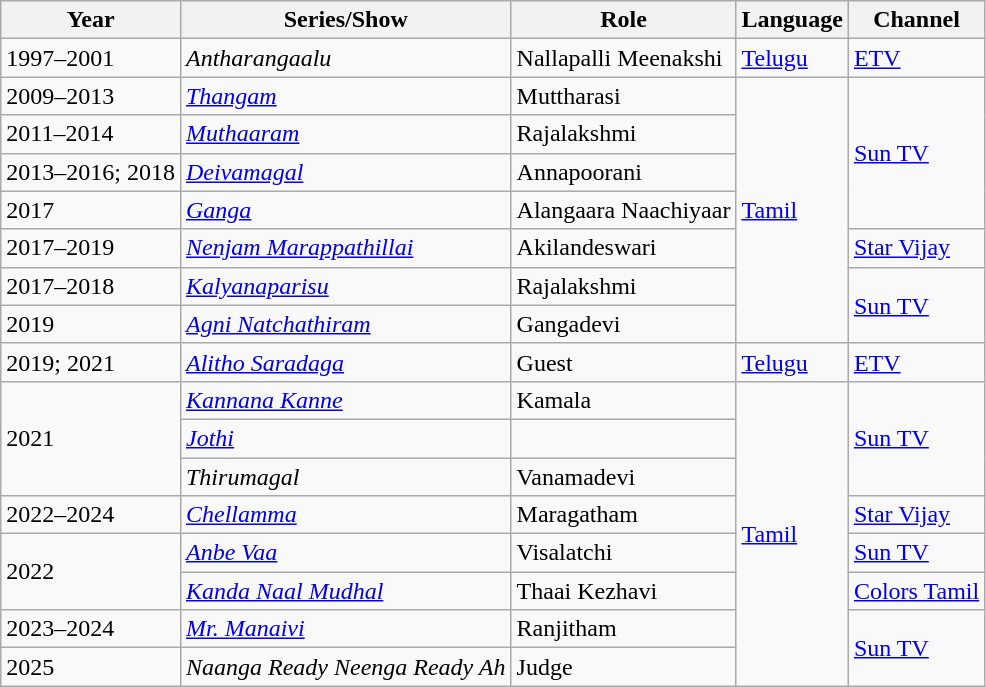<table class="wikitable sortable">
<tr style="text-align:center;">
<th>Year</th>
<th>Series/Show</th>
<th>Role</th>
<th>Language</th>
<th>Channel</th>
</tr>
<tr>
<td>1997–2001</td>
<td><em>Antharangaalu</em></td>
<td>Nallapalli Meenakshi</td>
<td><a href='#'>Telugu</a></td>
<td><a href='#'>ETV</a></td>
</tr>
<tr>
<td>2009–2013</td>
<td><em><a href='#'>Thangam</a></em></td>
<td>Muttharasi</td>
<td rowspan="7"><a href='#'>Tamil</a></td>
<td rowspan="4"><a href='#'>Sun TV</a></td>
</tr>
<tr>
<td>2011–2014</td>
<td><em><a href='#'>Muthaaram</a></em></td>
<td>Rajalakshmi</td>
</tr>
<tr>
<td>2013–2016; 2018</td>
<td><em><a href='#'>Deivamagal</a></em></td>
<td>Annapoorani</td>
</tr>
<tr>
<td>2017</td>
<td><em><a href='#'>Ganga</a></em></td>
<td>Alangaara Naachiyaar</td>
</tr>
<tr>
<td>2017–2019</td>
<td><em><a href='#'>Nenjam Marappathillai</a></em></td>
<td>Akilandeswari</td>
<td><a href='#'>Star Vijay</a></td>
</tr>
<tr>
<td>2017–2018</td>
<td><em><a href='#'>Kalyanaparisu</a></em></td>
<td>Rajalakshmi</td>
<td rowspan="2"><a href='#'>Sun TV</a></td>
</tr>
<tr>
<td>2019</td>
<td><em><a href='#'>Agni Natchathiram</a></em></td>
<td>Gangadevi</td>
</tr>
<tr>
<td>2019; 2021</td>
<td><em><a href='#'>Alitho Saradaga</a></em></td>
<td>Guest</td>
<td><a href='#'>Telugu</a></td>
<td><a href='#'>ETV</a></td>
</tr>
<tr>
<td rowspan="3">2021</td>
<td><em><a href='#'>Kannana Kanne</a></em></td>
<td>Kamala</td>
<td rowspan="8"><a href='#'>Tamil</a></td>
<td rowspan="3"><a href='#'>Sun TV</a></td>
</tr>
<tr>
<td><em><a href='#'>Jothi</a></em></td>
<td></td>
</tr>
<tr>
<td><em>Thirumagal</em></td>
<td>Vanamadevi</td>
</tr>
<tr>
<td>2022–2024</td>
<td><em><a href='#'>Chellamma</a></em></td>
<td>Maragatham</td>
<td><a href='#'>Star Vijay</a></td>
</tr>
<tr>
<td rowspan="2">2022</td>
<td><em><a href='#'>Anbe Vaa</a></em></td>
<td>Visalatchi</td>
<td><a href='#'>Sun TV</a></td>
</tr>
<tr>
<td><em><a href='#'>Kanda Naal Mudhal</a></em></td>
<td>Thaai Kezhavi</td>
<td><a href='#'>Colors Tamil</a></td>
</tr>
<tr>
<td>2023–2024</td>
<td><em><a href='#'>Mr. Manaivi</a></em></td>
<td>Ranjitham</td>
<td rowspan="2"><a href='#'>Sun TV</a></td>
</tr>
<tr>
<td>2025</td>
<td><em>Naanga Ready Neenga Ready Ah</em></td>
<td>Judge</td>
</tr>
</table>
